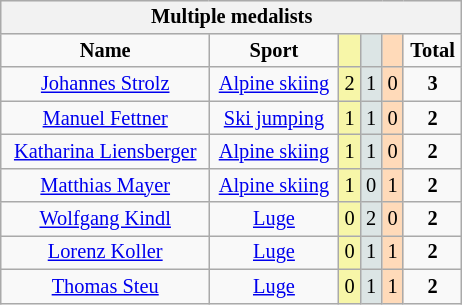<table class="wikitable" style="font-size:85%; float:right; clear:right; min-width:308px">
<tr bgcolor=EFEFEF>
<th colspan=8><strong>Multiple medalists</strong></th>
</tr>
<tr align=center>
<td><strong>Name</strong></td>
<td><strong>Sport</strong></td>
<td bgcolor=F7F6A8></td>
<td bgcolor=DCE5E5></td>
<td bgcolor=FFDAB9></td>
<td><strong>Total</strong></td>
</tr>
<tr align=center>
<td><a href='#'>Johannes Strolz</a></td>
<td><a href='#'>Alpine skiing</a></td>
<td bgcolor=F7F6A8>2</td>
<td bgcolor=DCE5E5>1</td>
<td bgcolor=FFDAB9>0</td>
<td><strong>3</strong></td>
</tr>
<tr align=center>
<td><a href='#'>Manuel Fettner</a></td>
<td><a href='#'>Ski jumping</a></td>
<td bgcolor=F7F6A8>1</td>
<td bgcolor=DCE5E5>1</td>
<td bgcolor=FFDAB9>0</td>
<td><strong>2</strong></td>
</tr>
<tr align=center>
<td><a href='#'>Katharina Liensberger</a></td>
<td><a href='#'>Alpine skiing</a></td>
<td bgcolor=F7F6A8>1</td>
<td bgcolor=DCE5E5>1</td>
<td bgcolor=FFDAB9>0</td>
<td><strong>2</strong></td>
</tr>
<tr align=center>
<td><a href='#'>Matthias Mayer</a></td>
<td><a href='#'>Alpine skiing</a></td>
<td bgcolor=F7F6A8>1</td>
<td bgcolor=DCE5E5>0</td>
<td bgcolor=FFDAB9>1</td>
<td><strong>2</strong></td>
</tr>
<tr align=center>
<td><a href='#'>Wolfgang Kindl</a></td>
<td><a href='#'>Luge</a></td>
<td bgcolor=F7F6A8>0</td>
<td bgcolor=DCE5E5>2</td>
<td bgcolor=FFDAB9>0</td>
<td><strong>2</strong></td>
</tr>
<tr align=center>
<td><a href='#'>Lorenz Koller</a></td>
<td><a href='#'>Luge</a></td>
<td bgcolor=F7F6A8>0</td>
<td bgcolor=DCE5E5>1</td>
<td bgcolor=FFDAB9>1</td>
<td><strong>2</strong></td>
</tr>
<tr align=center>
<td><a href='#'>Thomas Steu</a></td>
<td><a href='#'>Luge</a></td>
<td bgcolor=F7F6A8>0</td>
<td bgcolor=DCE5E5>1</td>
<td bgcolor=FFDAB9>1</td>
<td><strong>2</strong></td>
</tr>
</table>
